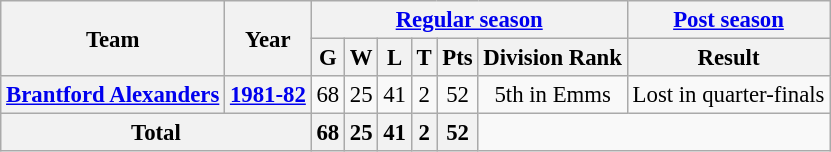<table class="wikitable" style="font-size: 95%; text-align:center;">
<tr>
<th rowspan="2">Team</th>
<th rowspan="2">Year</th>
<th colspan="6"><a href='#'>Regular season</a></th>
<th colspan="1"><a href='#'>Post season</a></th>
</tr>
<tr>
<th>G</th>
<th>W</th>
<th>L</th>
<th>T</th>
<th>Pts</th>
<th>Division Rank</th>
<th>Result</th>
</tr>
<tr>
<th><a href='#'>Brantford Alexanders</a></th>
<th><a href='#'>1981-82</a></th>
<td>68</td>
<td>25</td>
<td>41</td>
<td>2</td>
<td>52</td>
<td>5th in Emms</td>
<td>Lost in quarter-finals</td>
</tr>
<tr>
<th colspan="2">Total</th>
<th>68</th>
<th>25</th>
<th>41</th>
<th>2</th>
<th>52</th>
</tr>
</table>
